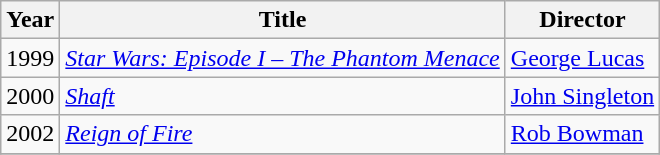<table class="wikitable">
<tr>
<th>Year</th>
<th>Title</th>
<th>Director</th>
</tr>
<tr>
<td>1999</td>
<td><em><a href='#'>Star Wars: Episode I – The Phantom Menace</a></em></td>
<td><a href='#'>George Lucas</a></td>
</tr>
<tr>
<td>2000</td>
<td><em><a href='#'>Shaft</a></em></td>
<td><a href='#'>John Singleton</a></td>
</tr>
<tr>
<td>2002</td>
<td><em><a href='#'>Reign of Fire</a></em></td>
<td><a href='#'>Rob Bowman</a></td>
</tr>
<tr>
</tr>
</table>
